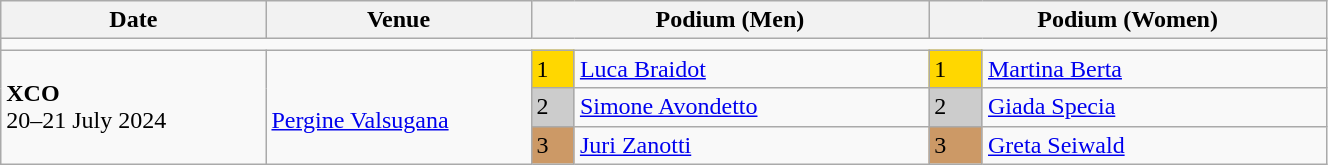<table class="wikitable" width=70%>
<tr>
<th>Date</th>
<th width=20%>Venue</th>
<th colspan=2 width=30%>Podium (Men)</th>
<th colspan=2 width=30%>Podium (Women)</th>
</tr>
<tr>
<td colspan=6></td>
</tr>
<tr>
<td rowspan=3><strong>XCO</strong> <br> 20–21 July 2024</td>
<td rowspan=3><br><a href='#'>Pergine Valsugana</a></td>
<td bgcolor=FFD700>1</td>
<td><a href='#'>Luca Braidot</a></td>
<td bgcolor=FFD700>1</td>
<td><a href='#'>Martina Berta</a></td>
</tr>
<tr>
<td bgcolor=CCCCCC>2</td>
<td><a href='#'>Simone Avondetto</a></td>
<td bgcolor=CCCCCC>2</td>
<td><a href='#'>Giada Specia</a></td>
</tr>
<tr>
<td bgcolor=CC9966>3</td>
<td><a href='#'>Juri Zanotti</a></td>
<td bgcolor=CC9966>3</td>
<td><a href='#'>Greta Seiwald</a></td>
</tr>
</table>
